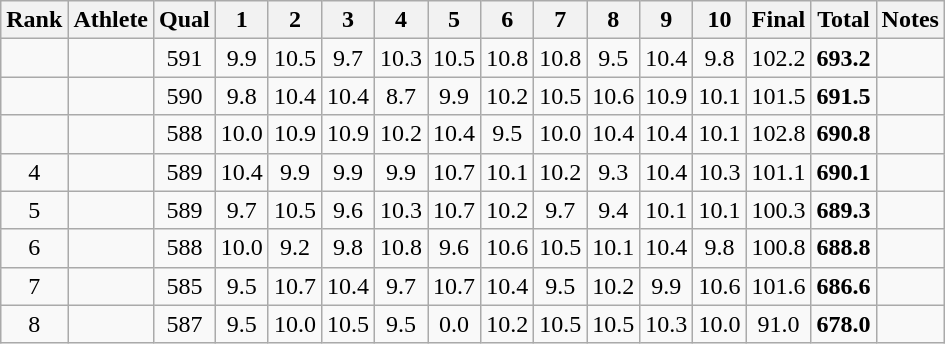<table class="wikitable sortable">
<tr>
<th>Rank</th>
<th>Athlete</th>
<th>Qual</th>
<th class="unsortable" style="width: 28px">1</th>
<th class="unsortable" style="width: 28px">2</th>
<th class="unsortable" style="width: 28px">3</th>
<th class="unsortable" style="width: 28px">4</th>
<th class="unsortable" style="width: 28px">5</th>
<th class="unsortable" style="width: 28px">6</th>
<th class="unsortable" style="width: 28px">7</th>
<th class="unsortable" style="width: 28px">8</th>
<th class="unsortable" style="width: 28px">9</th>
<th class="unsortable" style="width: 28px">10</th>
<th>Final</th>
<th>Total</th>
<th>Notes</th>
</tr>
<tr>
<td align="center"></td>
<td></td>
<td align="center">591</td>
<td align="center">9.9</td>
<td align="center">10.5</td>
<td align="center">9.7</td>
<td align="center">10.3</td>
<td align="center">10.5</td>
<td align="center">10.8</td>
<td align="center">10.8</td>
<td align="center">9.5</td>
<td align="center">10.4</td>
<td align="center">9.8</td>
<td align="center">102.2</td>
<td align="center"><strong>693.2</strong></td>
<td align="center"></td>
</tr>
<tr>
<td align="center"></td>
<td></td>
<td align="center">590</td>
<td align="center">9.8</td>
<td align="center">10.4</td>
<td align="center">10.4</td>
<td align="center">8.7</td>
<td align="center">9.9</td>
<td align="center">10.2</td>
<td align="center">10.5</td>
<td align="center">10.6</td>
<td align="center">10.9</td>
<td align="center">10.1</td>
<td align="center">101.5</td>
<td align="center"><strong>691.5</strong></td>
<td align="center"></td>
</tr>
<tr>
<td align="center"></td>
<td></td>
<td align="center">588</td>
<td align="center">10.0</td>
<td align="center">10.9</td>
<td align="center">10.9</td>
<td align="center">10.2</td>
<td align="center">10.4</td>
<td align="center">9.5</td>
<td align="center">10.0</td>
<td align="center">10.4</td>
<td align="center">10.4</td>
<td align="center">10.1</td>
<td align="center">102.8</td>
<td align="center"><strong>690.8</strong></td>
<td></td>
</tr>
<tr>
<td align="center">4</td>
<td></td>
<td align="center">589</td>
<td align="center">10.4</td>
<td align="center">9.9</td>
<td align="center">9.9</td>
<td align="center">9.9</td>
<td align="center">10.7</td>
<td align="center">10.1</td>
<td align="center">10.2</td>
<td align="center">9.3</td>
<td align="center">10.4</td>
<td align="center">10.3</td>
<td align="center">101.1</td>
<td align="center"><strong>690.1</strong></td>
<td></td>
</tr>
<tr>
<td align="center">5</td>
<td></td>
<td align="center">589</td>
<td align="center">9.7</td>
<td align="center">10.5</td>
<td align="center">9.6</td>
<td align="center">10.3</td>
<td align="center">10.7</td>
<td align="center">10.2</td>
<td align="center">9.7</td>
<td align="center">9.4</td>
<td align="center">10.1</td>
<td align="center">10.1</td>
<td align="center">100.3</td>
<td align="center"><strong>689.3</strong></td>
<td></td>
</tr>
<tr>
<td align="center">6</td>
<td></td>
<td align="center">588</td>
<td align="center">10.0</td>
<td align="center">9.2</td>
<td align="center">9.8</td>
<td align="center">10.8</td>
<td align="center">9.6</td>
<td align="center">10.6</td>
<td align="center">10.5</td>
<td align="center">10.1</td>
<td align="center">10.4</td>
<td align="center">9.8</td>
<td align="center">100.8</td>
<td align="center"><strong>688.8</strong></td>
<td></td>
</tr>
<tr>
<td align="center">7</td>
<td></td>
<td align="center">585</td>
<td align="center">9.5</td>
<td align="center">10.7</td>
<td align="center">10.4</td>
<td align="center">9.7</td>
<td align="center">10.7</td>
<td align="center">10.4</td>
<td align="center">9.5</td>
<td align="center">10.2</td>
<td align="center">9.9</td>
<td align="center">10.6</td>
<td align="center">101.6</td>
<td align="center"><strong>686.6</strong></td>
<td></td>
</tr>
<tr>
<td align="center">8</td>
<td></td>
<td align="center">587</td>
<td align="center">9.5</td>
<td align="center">10.0</td>
<td align="center">10.5</td>
<td align="center">9.5</td>
<td align="center">0.0</td>
<td align="center">10.2</td>
<td align="center">10.5</td>
<td align="center">10.5</td>
<td align="center">10.3</td>
<td align="center">10.0</td>
<td align="center">91.0</td>
<td align="center"><strong>678.0</strong></td>
<td></td>
</tr>
</table>
